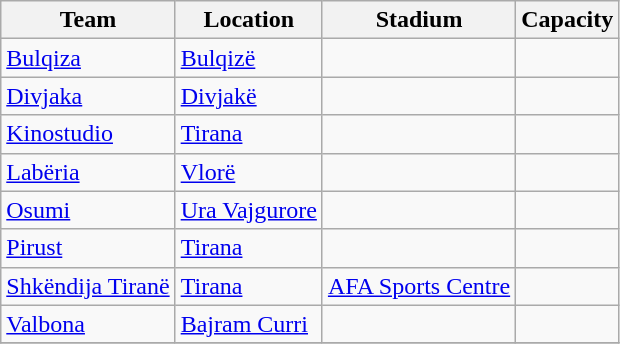<table class="wikitable sortable">
<tr>
<th>Team</th>
<th>Location</th>
<th>Stadium</th>
<th>Capacity</th>
</tr>
<tr>
<td><a href='#'>Bulqiza</a></td>
<td><a href='#'>Bulqizë</a></td>
<td></td>
<td></td>
</tr>
<tr>
<td><a href='#'>Divjaka</a></td>
<td><a href='#'>Divjakë</a></td>
<td></td>
<td></td>
</tr>
<tr>
<td><a href='#'>Kinostudio</a></td>
<td><a href='#'>Tirana</a></td>
<td></td>
<td></td>
</tr>
<tr>
<td><a href='#'>Labëria</a></td>
<td><a href='#'>Vlorë</a></td>
<td></td>
<td></td>
</tr>
<tr>
<td><a href='#'>Osumi</a></td>
<td><a href='#'>Ura Vajgurore</a></td>
<td></td>
<td></td>
</tr>
<tr>
<td><a href='#'>Pirust</a></td>
<td><a href='#'>Tirana</a></td>
<td></td>
<td></td>
</tr>
<tr>
<td><a href='#'>Shkëndija Tiranë</a></td>
<td><a href='#'>Tirana</a></td>
<td><a href='#'>AFA Sports Centre</a></td>
<td></td>
</tr>
<tr>
<td><a href='#'>Valbona</a></td>
<td><a href='#'>Bajram Curri</a></td>
<td></td>
<td></td>
</tr>
<tr>
</tr>
</table>
